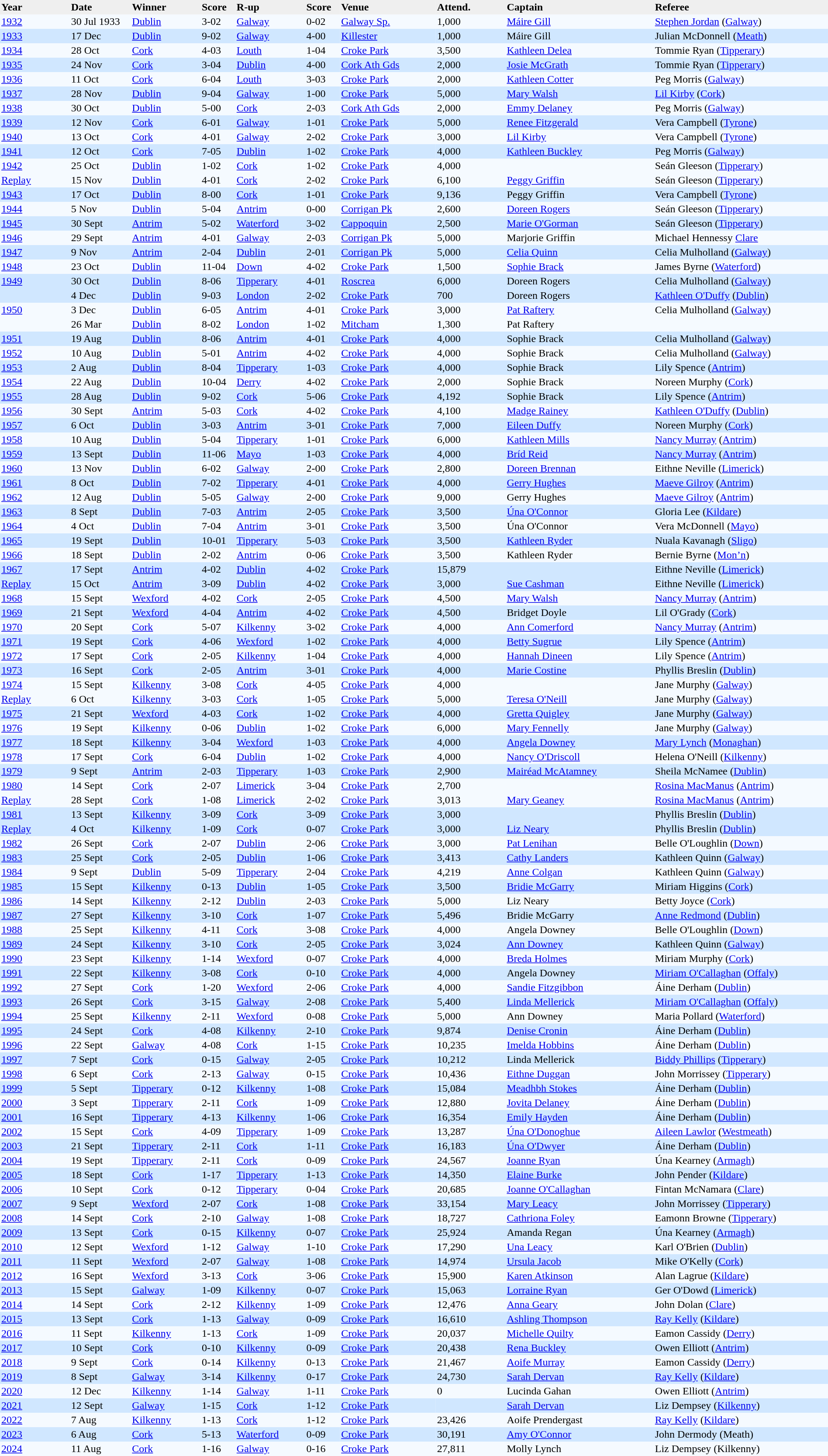<table cellpadding=2 cellspacing=4 width=100% style="border-collapse:collapse">
<tr align=left style="background:#efefef;">
<th width=8%>Year</th>
<th width=7%>Date</th>
<th width=8%>Winner</th>
<th width=4%>Score</th>
<th width=8%>R-up</th>
<th width=4%>Score</th>
<th width=11%>Venue</th>
<th width=8%>Attend.</th>
<th width=17%>Captain</th>
<th width=20%>Referee</th>
</tr>
<tr bgcolor=#F5FAFF>
<td><a href='#'>1932</a></td>
<td>30 Jul 1933</td>
<td><a href='#'>Dublin</a></td>
<td>3-02</td>
<td><a href='#'>Galway</a></td>
<td>0-02</td>
<td><a href='#'>Galway Sp.</a></td>
<td>1,000</td>
<td><a href='#'>Máire Gill</a></td>
<td><a href='#'>Stephen Jordan</a> (<a href='#'>Galway</a>)</td>
</tr>
<tr bgcolor=#D0E7FF>
<td><a href='#'>1933</a></td>
<td>17 Dec</td>
<td><a href='#'>Dublin</a></td>
<td>9-02</td>
<td><a href='#'>Galway</a></td>
<td>4-00</td>
<td><a href='#'>Killester</a></td>
<td>1,000</td>
<td>Máire Gill</td>
<td>Julian McDonnell (<a href='#'>Meath</a>)</td>
</tr>
<tr bgcolor=#F5FAFF>
<td><a href='#'>1934</a></td>
<td>28 Oct</td>
<td><a href='#'>Cork</a></td>
<td>4-03</td>
<td><a href='#'>Louth</a></td>
<td>1-04</td>
<td><a href='#'>Croke Park</a></td>
<td>3,500</td>
<td><a href='#'>Kathleen Delea</a></td>
<td>Tommie Ryan (<a href='#'>Tipperary</a>)</td>
</tr>
<tr bgcolor=#D0E7FF>
<td><a href='#'>1935</a></td>
<td>24 Nov</td>
<td><a href='#'>Cork</a></td>
<td>3-04</td>
<td><a href='#'>Dublin</a></td>
<td>4-00</td>
<td><a href='#'>Cork Ath Gds</a></td>
<td>2,000</td>
<td><a href='#'>Josie McGrath</a></td>
<td>Tommie Ryan (<a href='#'>Tipperary</a>)</td>
</tr>
<tr bgcolor=#F5FAFF>
<td><a href='#'>1936</a></td>
<td>11 Oct</td>
<td><a href='#'>Cork</a></td>
<td>6-04</td>
<td><a href='#'>Louth</a></td>
<td>3-03</td>
<td><a href='#'>Croke Park</a></td>
<td>2,000</td>
<td><a href='#'>Kathleen Cotter</a></td>
<td>Peg Morris (<a href='#'>Galway</a>)</td>
</tr>
<tr bgcolor=#D0E7FF>
<td><a href='#'>1937</a></td>
<td>28 Nov</td>
<td><a href='#'>Dublin</a></td>
<td>9-04</td>
<td><a href='#'>Galway</a></td>
<td>1-00</td>
<td><a href='#'>Croke Park</a></td>
<td>5,000</td>
<td><a href='#'>Mary Walsh</a></td>
<td><a href='#'>Lil Kirby</a> (<a href='#'>Cork</a>)</td>
</tr>
<tr bgcolor=#F5FAFF>
<td><a href='#'>1938</a></td>
<td>30 Oct</td>
<td><a href='#'>Dublin</a></td>
<td>5-00</td>
<td><a href='#'>Cork</a></td>
<td>2-03</td>
<td><a href='#'>Cork Ath Gds</a></td>
<td>2,000</td>
<td><a href='#'>Emmy Delaney</a></td>
<td>Peg Morris (<a href='#'>Galway</a>)</td>
</tr>
<tr bgcolor=#D0E7FF>
<td><a href='#'>1939</a></td>
<td>12 Nov</td>
<td><a href='#'>Cork</a></td>
<td>6-01</td>
<td><a href='#'>Galway</a></td>
<td>1-01</td>
<td><a href='#'>Croke Park</a></td>
<td>5,000</td>
<td><a href='#'>Renee Fitzgerald</a></td>
<td>Vera Campbell (<a href='#'>Tyrone</a>)</td>
</tr>
<tr bgcolor=#F5FAFF>
<td><a href='#'>1940</a></td>
<td>13 Oct</td>
<td><a href='#'>Cork</a></td>
<td>4-01</td>
<td><a href='#'>Galway</a></td>
<td>2-02</td>
<td><a href='#'>Croke Park</a></td>
<td>3,000</td>
<td><a href='#'>Lil Kirby</a></td>
<td>Vera Campbell (<a href='#'>Tyrone</a>)</td>
</tr>
<tr bgcolor=#D0E7FF>
<td><a href='#'>1941</a></td>
<td>12 Oct</td>
<td><a href='#'>Cork</a></td>
<td>7-05</td>
<td><a href='#'>Dublin</a></td>
<td>1-02</td>
<td><a href='#'>Croke Park</a></td>
<td>4,000</td>
<td><a href='#'>Kathleen Buckley</a></td>
<td>Peg Morris (<a href='#'>Galway</a>)</td>
</tr>
<tr bgcolor=#F5FAFF>
<td><a href='#'>1942</a></td>
<td>25 Oct</td>
<td><a href='#'>Dublin</a></td>
<td>1-02</td>
<td><a href='#'>Cork</a></td>
<td>1-02</td>
<td><a href='#'>Croke Park</a></td>
<td>4,000</td>
<td></td>
<td>Seán Gleeson (<a href='#'>Tipperary</a>)</td>
</tr>
<tr bgcolor=#F5FAFF>
<td><a href='#'>Replay</a></td>
<td>15 Nov</td>
<td><a href='#'>Dublin</a></td>
<td>4-01</td>
<td><a href='#'>Cork</a></td>
<td>2-02</td>
<td><a href='#'>Croke Park</a></td>
<td>6,100</td>
<td><a href='#'>Peggy Griffin</a></td>
<td>Seán Gleeson (<a href='#'>Tipperary</a>)</td>
</tr>
<tr bgcolor=#D0E7FF>
<td><a href='#'>1943</a></td>
<td>17 Oct</td>
<td><a href='#'>Dublin</a></td>
<td>8-00</td>
<td><a href='#'>Cork</a></td>
<td>1-01</td>
<td><a href='#'>Croke Park</a></td>
<td>9,136 </td>
<td>Peggy Griffin</td>
<td>Vera Campbell (<a href='#'>Tyrone</a>)</td>
</tr>
<tr bgcolor=#F5FAFF>
<td><a href='#'>1944</a></td>
<td>5 Nov</td>
<td><a href='#'>Dublin</a></td>
<td>5-04</td>
<td><a href='#'>Antrim</a></td>
<td>0-00</td>
<td><a href='#'>Corrigan Pk</a></td>
<td>2,600 </td>
<td><a href='#'>Doreen Rogers</a></td>
<td>Seán Gleeson (<a href='#'>Tipperary</a>)</td>
</tr>
<tr bgcolor=#D0E7FF>
<td><a href='#'>1945</a></td>
<td>30 Sept</td>
<td><a href='#'>Antrim</a></td>
<td>5-02</td>
<td><a href='#'>Waterford</a></td>
<td>3-02</td>
<td><a href='#'>Cappoquin</a></td>
<td>2,500</td>
<td><a href='#'>Marie O'Gorman</a></td>
<td>Seán Gleeson (<a href='#'>Tipperary</a>)</td>
</tr>
<tr bgcolor=#F5FAFF>
<td><a href='#'>1946</a></td>
<td>29 Sept</td>
<td><a href='#'>Antrim</a></td>
<td>4-01</td>
<td><a href='#'>Galway</a></td>
<td>2-03</td>
<td><a href='#'>Corrigan Pk</a></td>
<td>5,000 </td>
<td>Marjorie Griffin</td>
<td>Michael Hennessy <a href='#'>Clare</a></td>
</tr>
<tr bgcolor=#D0E7FF>
<td><a href='#'>1947</a></td>
<td>9 Nov</td>
<td><a href='#'>Antrim</a></td>
<td>2-04</td>
<td><a href='#'>Dublin</a></td>
<td>2-01</td>
<td><a href='#'>Corrigan Pk</a></td>
<td>5,000</td>
<td><a href='#'>Celia Quinn</a></td>
<td>Celia Mulholland (<a href='#'>Galway</a>)</td>
</tr>
<tr bgcolor=#F5FAFF>
<td><a href='#'>1948</a></td>
<td>23 Oct</td>
<td><a href='#'>Dublin</a></td>
<td>11-04</td>
<td><a href='#'>Down</a></td>
<td>4-02</td>
<td><a href='#'>Croke Park</a></td>
<td>1,500</td>
<td><a href='#'>Sophie Brack</a></td>
<td>James Byrne (<a href='#'>Waterford</a>)</td>
</tr>
<tr bgcolor=#D0E7FF>
<td><a href='#'>1949</a></td>
<td>30 Oct</td>
<td><a href='#'>Dublin</a></td>
<td>8-06</td>
<td><a href='#'>Tipperary</a></td>
<td>4-01</td>
<td><a href='#'>Roscrea</a></td>
<td>6,000</td>
<td>Doreen Rogers</td>
<td>Celia Mulholland (<a href='#'>Galway</a>)</td>
</tr>
<tr bgcolor=#D0E7FF>
<td></td>
<td>4 Dec</td>
<td><a href='#'>Dublin</a></td>
<td>9-03</td>
<td><a href='#'>London</a></td>
<td>2-02</td>
<td><a href='#'>Croke Park</a></td>
<td>700</td>
<td>Doreen Rogers</td>
<td><a href='#'>Kathleen O'Duffy</a> (<a href='#'>Dublin</a>)</td>
</tr>
<tr bgcolor=#F5FAFF>
<td><a href='#'>1950</a></td>
<td>3 Dec</td>
<td><a href='#'>Dublin</a></td>
<td>6-05</td>
<td><a href='#'>Antrim</a></td>
<td>4-01</td>
<td><a href='#'>Croke Park</a></td>
<td>3,000</td>
<td><a href='#'>Pat Raftery</a></td>
<td>Celia Mulholland (<a href='#'>Galway</a>)</td>
</tr>
<tr bgcolor=#F5FAFF>
<td></td>
<td>26 Mar</td>
<td><a href='#'>Dublin</a></td>
<td>8-02</td>
<td><a href='#'>London</a></td>
<td>1-02</td>
<td><a href='#'>Mitcham</a></td>
<td>1,300</td>
<td>Pat Raftery</td>
<td></td>
</tr>
<tr bgcolor=#D0E7FF>
<td><a href='#'>1951</a></td>
<td>19 Aug</td>
<td><a href='#'>Dublin</a></td>
<td>8-06</td>
<td><a href='#'>Antrim</a></td>
<td>4-01</td>
<td><a href='#'>Croke Park</a></td>
<td>4,000</td>
<td>Sophie Brack</td>
<td>Celia Mulholland (<a href='#'>Galway</a>)</td>
</tr>
<tr bgcolor=#F5FAFF>
<td><a href='#'>1952</a></td>
<td>10 Aug</td>
<td><a href='#'>Dublin</a></td>
<td>5-01</td>
<td><a href='#'>Antrim</a></td>
<td>4-02</td>
<td><a href='#'>Croke Park</a></td>
<td>4,000</td>
<td>Sophie Brack</td>
<td>Celia Mulholland (<a href='#'>Galway</a>)</td>
</tr>
<tr bgcolor=#D0E7FF>
<td><a href='#'>1953</a></td>
<td>2 Aug</td>
<td><a href='#'>Dublin</a></td>
<td>8-04</td>
<td><a href='#'>Tipperary</a></td>
<td>1-03</td>
<td><a href='#'>Croke Park</a></td>
<td>4,000</td>
<td>Sophie Brack</td>
<td>Lily Spence (<a href='#'>Antrim</a>)</td>
</tr>
<tr bgcolor=#F5FAFF>
<td><a href='#'>1954</a></td>
<td>22 Aug</td>
<td><a href='#'>Dublin</a></td>
<td>10-04</td>
<td><a href='#'>Derry</a></td>
<td>4-02</td>
<td><a href='#'>Croke Park</a></td>
<td>2,000</td>
<td>Sophie Brack</td>
<td>Noreen Murphy (<a href='#'>Cork</a>)</td>
</tr>
<tr bgcolor=#D0E7FF>
<td><a href='#'>1955</a></td>
<td>28 Aug</td>
<td><a href='#'>Dublin</a></td>
<td>9-02</td>
<td><a href='#'>Cork</a></td>
<td>5-06</td>
<td><a href='#'>Croke Park</a></td>
<td>4,192</td>
<td>Sophie Brack</td>
<td>Lily Spence (<a href='#'>Antrim</a>)</td>
</tr>
<tr bgcolor=#F5FAFF>
<td><a href='#'>1956</a></td>
<td>30 Sept</td>
<td><a href='#'>Antrim</a></td>
<td>5-03</td>
<td><a href='#'>Cork</a></td>
<td>4-02</td>
<td><a href='#'>Croke Park</a></td>
<td>4,100</td>
<td><a href='#'>Madge Rainey</a></td>
<td><a href='#'>Kathleen O'Duffy</a> (<a href='#'>Dublin</a>)</td>
</tr>
<tr bgcolor=#D0E7FF>
<td><a href='#'>1957</a></td>
<td>6 Oct</td>
<td><a href='#'>Dublin</a></td>
<td>3-03</td>
<td><a href='#'>Antrim</a></td>
<td>3-01</td>
<td><a href='#'>Croke Park</a></td>
<td>7,000</td>
<td><a href='#'>Eileen Duffy</a></td>
<td>Noreen Murphy (<a href='#'>Cork</a>)</td>
</tr>
<tr bgcolor=#F5FAFF>
<td><a href='#'>1958</a></td>
<td>10 Aug</td>
<td><a href='#'>Dublin</a></td>
<td>5-04</td>
<td><a href='#'>Tipperary</a></td>
<td>1-01</td>
<td><a href='#'>Croke Park</a></td>
<td>6,000 </td>
<td><a href='#'>Kathleen Mills</a></td>
<td><a href='#'>Nancy Murray</a> (<a href='#'>Antrim</a>)</td>
</tr>
<tr bgcolor=#D0E7FF>
<td><a href='#'>1959</a></td>
<td>13 Sept</td>
<td><a href='#'>Dublin</a></td>
<td>11-06</td>
<td><a href='#'>Mayo</a></td>
<td>1-03</td>
<td><a href='#'>Croke Park</a></td>
<td>4,000</td>
<td><a href='#'>Bríd Reid</a></td>
<td><a href='#'>Nancy Murray</a> (<a href='#'>Antrim</a>)</td>
</tr>
<tr bgcolor=#F5FAFF>
<td><a href='#'>1960</a></td>
<td>13 Nov</td>
<td><a href='#'>Dublin</a></td>
<td>6-02</td>
<td><a href='#'>Galway</a></td>
<td>2-00</td>
<td><a href='#'>Croke Park</a></td>
<td>2,800</td>
<td><a href='#'>Doreen Brennan</a></td>
<td>Eithne Neville (<a href='#'>Limerick</a>)</td>
</tr>
<tr bgcolor=#D0E7FF>
<td><a href='#'>1961</a></td>
<td>8 Oct</td>
<td><a href='#'>Dublin</a></td>
<td>7-02</td>
<td><a href='#'>Tipperary</a></td>
<td>4-01</td>
<td><a href='#'>Croke Park</a></td>
<td>4,000</td>
<td><a href='#'>Gerry Hughes</a></td>
<td><a href='#'>Maeve Gilroy</a> (<a href='#'>Antrim</a>)</td>
</tr>
<tr bgcolor=#F5FAFF>
<td><a href='#'>1962</a></td>
<td>12 Aug</td>
<td><a href='#'>Dublin</a></td>
<td>5-05</td>
<td><a href='#'>Galway</a></td>
<td>2-00</td>
<td><a href='#'>Croke Park</a></td>
<td>9,000</td>
<td>Gerry Hughes</td>
<td><a href='#'>Maeve Gilroy</a> (<a href='#'>Antrim</a>)</td>
</tr>
<tr bgcolor=#D0E7FF>
<td><a href='#'>1963</a></td>
<td>8 Sept</td>
<td><a href='#'>Dublin</a></td>
<td>7-03</td>
<td><a href='#'>Antrim</a></td>
<td>2-05</td>
<td><a href='#'>Croke Park</a></td>
<td>3,500</td>
<td><a href='#'>Úna O'Connor</a></td>
<td>Gloria Lee (<a href='#'>Kildare</a>)</td>
</tr>
<tr bgcolor=#F5FAFF>
<td><a href='#'>1964</a></td>
<td>4 Oct</td>
<td><a href='#'>Dublin</a></td>
<td>7-04</td>
<td><a href='#'>Antrim</a></td>
<td>3-01</td>
<td><a href='#'>Croke Park</a></td>
<td>3,500</td>
<td>Úna O'Connor</td>
<td>Vera McDonnell (<a href='#'>Mayo</a>)</td>
</tr>
<tr bgcolor=#D0E7FF>
<td><a href='#'>1965</a></td>
<td>19 Sept</td>
<td><a href='#'>Dublin</a></td>
<td>10-01</td>
<td><a href='#'>Tipperary</a></td>
<td>5-03</td>
<td><a href='#'>Croke Park</a></td>
<td>3,500</td>
<td><a href='#'>Kathleen Ryder</a></td>
<td>Nuala Kavanagh (<a href='#'>Sligo</a>)</td>
</tr>
<tr bgcolor=#F5FAFF>
<td><a href='#'>1966</a></td>
<td>18 Sept</td>
<td><a href='#'>Dublin</a></td>
<td>2-02</td>
<td><a href='#'>Antrim</a></td>
<td>0-06</td>
<td><a href='#'>Croke Park</a></td>
<td>3,500</td>
<td>Kathleen Ryder</td>
<td>Bernie Byrne (<a href='#'>Mon’n</a>)</td>
</tr>
<tr bgcolor=#D0E7FF>
<td><a href='#'>1967</a></td>
<td>17 Sept</td>
<td><a href='#'>Antrim</a></td>
<td>4-02</td>
<td><a href='#'>Dublin</a></td>
<td>4-02</td>
<td><a href='#'>Croke Park</a></td>
<td>15,879</td>
<td></td>
<td>Eithne Neville (<a href='#'>Limerick</a>)</td>
</tr>
<tr bgcolor=#D0E7FF>
<td><a href='#'>Replay</a></td>
<td>15 Oct</td>
<td><a href='#'>Antrim</a></td>
<td>3-09</td>
<td><a href='#'>Dublin</a></td>
<td>4-02</td>
<td><a href='#'>Croke Park</a></td>
<td>3,000</td>
<td><a href='#'>Sue Cashman</a></td>
<td>Eithne Neville (<a href='#'>Limerick</a>)</td>
</tr>
<tr bgcolor=#F5FAFF>
<td><a href='#'>1968</a></td>
<td>15 Sept</td>
<td><a href='#'>Wexford</a></td>
<td>4-02</td>
<td><a href='#'>Cork</a></td>
<td>2-05</td>
<td><a href='#'>Croke Park</a></td>
<td>4,500</td>
<td><a href='#'>Mary Walsh</a></td>
<td><a href='#'>Nancy Murray</a> (<a href='#'>Antrim</a>)</td>
</tr>
<tr bgcolor=#D0E7FF>
<td><a href='#'>1969</a></td>
<td>21 Sept</td>
<td><a href='#'>Wexford</a></td>
<td>4-04</td>
<td><a href='#'>Antrim</a></td>
<td>4-02</td>
<td><a href='#'>Croke Park</a></td>
<td>4,500</td>
<td>Bridget Doyle</td>
<td>Lil O'Grady (<a href='#'>Cork</a>)</td>
</tr>
<tr bgcolor=#F5FAFF>
<td><a href='#'>1970</a></td>
<td>20 Sept</td>
<td><a href='#'>Cork</a></td>
<td>5-07</td>
<td><a href='#'>Kilkenny</a></td>
<td>3-02</td>
<td><a href='#'>Croke Park</a></td>
<td>4,000</td>
<td><a href='#'>Ann Comerford</a></td>
<td><a href='#'>Nancy Murray</a> (<a href='#'>Antrim</a>)</td>
</tr>
<tr bgcolor=#D0E7FF>
<td><a href='#'>1971</a></td>
<td>19 Sept</td>
<td><a href='#'>Cork</a></td>
<td>4-06</td>
<td><a href='#'>Wexford</a></td>
<td>1-02</td>
<td><a href='#'>Croke Park</a></td>
<td>4,000</td>
<td><a href='#'>Betty Sugrue</a></td>
<td>Lily Spence (<a href='#'>Antrim</a>)</td>
</tr>
<tr bgcolor=#F5FAFF>
<td><a href='#'>1972</a></td>
<td>17 Sept</td>
<td><a href='#'>Cork</a></td>
<td>2-05</td>
<td><a href='#'>Kilkenny</a></td>
<td>1-04</td>
<td><a href='#'>Croke Park</a></td>
<td>4,000</td>
<td><a href='#'>Hannah Dineen</a></td>
<td>Lily Spence (<a href='#'>Antrim</a>)</td>
</tr>
<tr bgcolor=#D0E7FF>
<td><a href='#'>1973</a></td>
<td>16 Sept</td>
<td><a href='#'>Cork</a></td>
<td>2-05</td>
<td><a href='#'>Antrim</a></td>
<td>3-01</td>
<td><a href='#'>Croke Park</a></td>
<td>4,000</td>
<td><a href='#'>Marie Costine</a></td>
<td>Phyllis Breslin (<a href='#'>Dublin</a>)</td>
</tr>
<tr bgcolor=#F5FAFF>
<td><a href='#'>1974</a></td>
<td>15 Sept</td>
<td><a href='#'>Kilkenny</a></td>
<td>3-08</td>
<td><a href='#'>Cork</a></td>
<td>4-05</td>
<td><a href='#'>Croke Park</a></td>
<td>4,000</td>
<td></td>
<td>Jane Murphy (<a href='#'>Galway</a>)</td>
</tr>
<tr bgcolor=#F5FAFF>
<td><a href='#'>Replay</a></td>
<td>6 Oct</td>
<td><a href='#'>Kilkenny</a></td>
<td>3-03</td>
<td><a href='#'>Cork</a></td>
<td>1-05</td>
<td><a href='#'>Croke Park</a></td>
<td>5,000</td>
<td><a href='#'>Teresa O'Neill</a></td>
<td>Jane Murphy (<a href='#'>Galway</a>)</td>
</tr>
<tr bgcolor=#D0E7FF>
<td><a href='#'>1975</a></td>
<td>21 Sept</td>
<td><a href='#'>Wexford</a></td>
<td>4-03</td>
<td><a href='#'>Cork</a></td>
<td>1-02</td>
<td><a href='#'>Croke Park</a></td>
<td>4,000</td>
<td><a href='#'>Gretta Quigley</a></td>
<td>Jane Murphy (<a href='#'>Galway</a>)</td>
</tr>
<tr bgcolor=#F5FAFF>
<td><a href='#'>1976</a></td>
<td>19 Sept</td>
<td><a href='#'>Kilkenny</a></td>
<td>0-06</td>
<td><a href='#'>Dublin</a></td>
<td>1-02</td>
<td><a href='#'>Croke Park</a></td>
<td>6,000</td>
<td><a href='#'>Mary Fennelly</a></td>
<td>Jane Murphy (<a href='#'>Galway</a>)</td>
</tr>
<tr bgcolor=#D0E7FF>
<td><a href='#'>1977</a></td>
<td>18 Sept</td>
<td><a href='#'>Kilkenny</a></td>
<td>3-04</td>
<td><a href='#'>Wexford</a></td>
<td>1-03</td>
<td><a href='#'>Croke Park</a></td>
<td>4,000</td>
<td><a href='#'>Angela Downey</a></td>
<td><a href='#'>Mary Lynch</a> (<a href='#'>Monaghan</a>)</td>
</tr>
<tr bgcolor=#F5FAFF>
<td><a href='#'>1978</a></td>
<td>17 Sept</td>
<td><a href='#'>Cork</a></td>
<td>6-04</td>
<td><a href='#'>Dublin</a></td>
<td>1-02</td>
<td><a href='#'>Croke Park</a></td>
<td>4,000</td>
<td><a href='#'>Nancy O'Driscoll</a></td>
<td>Helena O'Neill (<a href='#'>Kilkenny</a>)</td>
</tr>
<tr bgcolor=#D0E7FF>
<td><a href='#'>1979</a></td>
<td>9 Sept</td>
<td><a href='#'>Antrim</a></td>
<td>2-03</td>
<td><a href='#'>Tipperary</a></td>
<td>1-03</td>
<td><a href='#'>Croke Park</a></td>
<td>2,900</td>
<td><a href='#'>Mairéad McAtamney</a></td>
<td>Sheila McNamee (<a href='#'>Dublin</a>)</td>
</tr>
<tr bgcolor=#F5FAFF>
<td><a href='#'>1980</a></td>
<td>14 Sept</td>
<td><a href='#'>Cork</a></td>
<td>2-07</td>
<td><a href='#'>Limerick</a></td>
<td>3-04</td>
<td><a href='#'>Croke Park</a></td>
<td>2,700</td>
<td></td>
<td><a href='#'>Rosina MacManus</a> (<a href='#'>Antrim</a>)</td>
</tr>
<tr bgcolor=#F5FAFF>
<td><a href='#'>Replay</a></td>
<td>28 Sept</td>
<td><a href='#'>Cork</a></td>
<td>1-08</td>
<td><a href='#'>Limerick</a></td>
<td>2-02</td>
<td><a href='#'>Croke Park</a></td>
<td>3,013</td>
<td><a href='#'>Mary Geaney</a></td>
<td><a href='#'>Rosina MacManus</a> (<a href='#'>Antrim</a>)</td>
</tr>
<tr bgcolor=#D0E7FF>
<td><a href='#'>1981</a></td>
<td>13 Sept</td>
<td><a href='#'>Kilkenny</a></td>
<td>3-09</td>
<td><a href='#'>Cork</a></td>
<td>3-09</td>
<td><a href='#'>Croke Park</a></td>
<td>3,000</td>
<td></td>
<td>Phyllis Breslin (<a href='#'>Dublin</a>)</td>
</tr>
<tr bgcolor=#D0E7FF>
<td><a href='#'>Replay</a></td>
<td>4 Oct</td>
<td><a href='#'>Kilkenny</a></td>
<td>1-09</td>
<td><a href='#'>Cork</a></td>
<td>0-07</td>
<td><a href='#'>Croke Park</a></td>
<td>3,000</td>
<td><a href='#'>Liz Neary</a></td>
<td>Phyllis Breslin (<a href='#'>Dublin</a>)</td>
</tr>
<tr bgcolor=#F5FAFF>
<td><a href='#'>1982</a></td>
<td>26 Sept</td>
<td><a href='#'>Cork</a></td>
<td>2-07</td>
<td><a href='#'>Dublin</a></td>
<td>2-06</td>
<td><a href='#'>Croke Park</a></td>
<td>3,000</td>
<td><a href='#'>Pat Lenihan</a></td>
<td>Belle O'Loughlin (<a href='#'>Down</a>)</td>
</tr>
<tr bgcolor=#D0E7FF>
<td><a href='#'>1983</a></td>
<td>25 Sept</td>
<td><a href='#'>Cork</a></td>
<td>2-05</td>
<td><a href='#'>Dublin</a></td>
<td>1-06</td>
<td><a href='#'>Croke Park</a></td>
<td>3,413</td>
<td><a href='#'>Cathy Landers</a></td>
<td>Kathleen Quinn (<a href='#'>Galway</a>)</td>
</tr>
<tr bgcolor=#F5FAFF>
<td><a href='#'>1984</a></td>
<td>9 Sept</td>
<td><a href='#'>Dublin</a></td>
<td>5-09</td>
<td><a href='#'>Tipperary</a></td>
<td>2-04</td>
<td><a href='#'>Croke Park</a></td>
<td>4,219</td>
<td><a href='#'>Anne Colgan</a></td>
<td>Kathleen Quinn (<a href='#'>Galway</a>)</td>
</tr>
<tr bgcolor=#D0E7FF>
<td><a href='#'>1985</a></td>
<td>15 Sept</td>
<td><a href='#'>Kilkenny</a></td>
<td>0-13</td>
<td><a href='#'>Dublin</a></td>
<td>1-05</td>
<td><a href='#'>Croke Park</a></td>
<td>3,500</td>
<td><a href='#'>Bridie McGarry</a></td>
<td>Miriam Higgins (<a href='#'>Cork</a>)</td>
</tr>
<tr bgcolor=#F5FAFF>
<td><a href='#'>1986</a></td>
<td>14 Sept</td>
<td><a href='#'>Kilkenny</a></td>
<td>2-12</td>
<td><a href='#'>Dublin</a></td>
<td>2-03</td>
<td><a href='#'>Croke Park</a></td>
<td>5,000</td>
<td>Liz Neary</td>
<td>Betty Joyce (<a href='#'>Cork</a>)</td>
</tr>
<tr bgcolor=#D0E7FF>
<td><a href='#'>1987</a></td>
<td>27 Sept</td>
<td><a href='#'>Kilkenny</a></td>
<td>3-10</td>
<td><a href='#'>Cork</a></td>
<td>1-07</td>
<td><a href='#'>Croke Park</a></td>
<td>5,496</td>
<td>Bridie McGarry</td>
<td><a href='#'>Anne Redmond</a> (<a href='#'>Dublin</a>)</td>
</tr>
<tr bgcolor=#F5FAFF>
<td><a href='#'>1988</a></td>
<td>25 Sept</td>
<td><a href='#'>Kilkenny</a></td>
<td>4-11</td>
<td><a href='#'>Cork</a></td>
<td>3-08</td>
<td><a href='#'>Croke Park</a></td>
<td>4,000</td>
<td>Angela Downey</td>
<td>Belle O'Loughlin (<a href='#'>Down</a>)</td>
</tr>
<tr bgcolor=#D0E7FF>
<td><a href='#'>1989</a></td>
<td>24 Sept</td>
<td><a href='#'>Kilkenny</a></td>
<td>3-10</td>
<td><a href='#'>Cork</a></td>
<td>2-05</td>
<td><a href='#'>Croke Park</a></td>
<td>3,024</td>
<td><a href='#'>Ann Downey</a></td>
<td>Kathleen Quinn (<a href='#'>Galway</a>)</td>
</tr>
<tr bgcolor=#F5FAFF>
<td><a href='#'>1990</a></td>
<td>23 Sept</td>
<td><a href='#'>Kilkenny</a></td>
<td>1-14</td>
<td><a href='#'>Wexford</a></td>
<td>0-07</td>
<td><a href='#'>Croke Park</a></td>
<td>4,000</td>
<td><a href='#'>Breda Holmes</a></td>
<td>Miriam Murphy (<a href='#'>Cork</a>)</td>
</tr>
<tr bgcolor=#D0E7FF>
<td><a href='#'>1991</a></td>
<td>22 Sept</td>
<td><a href='#'>Kilkenny</a></td>
<td>3-08</td>
<td><a href='#'>Cork</a></td>
<td>0-10</td>
<td><a href='#'>Croke Park</a></td>
<td>4,000</td>
<td>Angela Downey</td>
<td><a href='#'>Miriam O'Callaghan</a> (<a href='#'>Offaly</a>)</td>
</tr>
<tr bgcolor=#F5FAFF>
<td><a href='#'>1992</a></td>
<td>27 Sept</td>
<td><a href='#'>Cork</a></td>
<td>1-20</td>
<td><a href='#'>Wexford</a></td>
<td>2-06</td>
<td><a href='#'>Croke Park</a></td>
<td>4,000</td>
<td><a href='#'>Sandie Fitzgibbon</a></td>
<td>Áine Derham (<a href='#'>Dublin</a>)</td>
</tr>
<tr bgcolor=#D0E7FF>
<td><a href='#'>1993</a></td>
<td>26 Sept</td>
<td><a href='#'>Cork</a></td>
<td>3-15</td>
<td><a href='#'>Galway</a></td>
<td>2-08</td>
<td><a href='#'>Croke Park</a></td>
<td>5,400</td>
<td><a href='#'>Linda Mellerick</a></td>
<td><a href='#'>Miriam O'Callaghan</a> (<a href='#'>Offaly</a>)</td>
</tr>
<tr bgcolor=#F5FAFF>
<td><a href='#'>1994</a></td>
<td>25 Sept</td>
<td><a href='#'>Kilkenny</a></td>
<td>2-11</td>
<td><a href='#'>Wexford</a></td>
<td>0-08</td>
<td><a href='#'>Croke Park</a></td>
<td>5,000</td>
<td>Ann Downey</td>
<td>Maria Pollard (<a href='#'>Waterford</a>)</td>
</tr>
<tr bgcolor=#D0E7FF>
<td><a href='#'>1995</a></td>
<td>24 Sept</td>
<td><a href='#'>Cork</a></td>
<td>4-08</td>
<td><a href='#'>Kilkenny</a></td>
<td>2-10</td>
<td><a href='#'>Croke Park</a></td>
<td>9,874</td>
<td><a href='#'>Denise Cronin</a></td>
<td>Áine Derham (<a href='#'>Dublin</a>)</td>
</tr>
<tr bgcolor=#F5FAFF>
<td><a href='#'>1996</a></td>
<td>22 Sept</td>
<td><a href='#'>Galway</a></td>
<td>4-08</td>
<td><a href='#'>Cork</a></td>
<td>1-15</td>
<td><a href='#'>Croke Park</a></td>
<td>10,235</td>
<td><a href='#'>Imelda Hobbins</a></td>
<td>Áine Derham (<a href='#'>Dublin</a>)</td>
</tr>
<tr bgcolor=#D0E7FF>
<td><a href='#'>1997</a></td>
<td>7 Sept</td>
<td><a href='#'>Cork</a></td>
<td>0-15</td>
<td><a href='#'>Galway</a></td>
<td>2-05</td>
<td><a href='#'>Croke Park</a></td>
<td>10,212</td>
<td>Linda Mellerick</td>
<td><a href='#'>Biddy Phillips</a> (<a href='#'>Tipperary</a>)</td>
</tr>
<tr bgcolor=#F5FAFF>
<td><a href='#'>1998</a></td>
<td>6 Sept</td>
<td><a href='#'>Cork</a></td>
<td>2-13</td>
<td><a href='#'>Galway</a></td>
<td>0-15</td>
<td><a href='#'>Croke Park</a></td>
<td>10,436</td>
<td><a href='#'>Eithne Duggan</a></td>
<td>John Morrissey (<a href='#'>Tipperary</a>)</td>
</tr>
<tr bgcolor=#D0E7FF>
<td><a href='#'>1999</a></td>
<td>5 Sept</td>
<td><a href='#'>Tipperary</a></td>
<td>0-12</td>
<td><a href='#'>Kilkenny</a></td>
<td>1-08</td>
<td><a href='#'>Croke Park</a></td>
<td>15,084</td>
<td><a href='#'>Meadhbh Stokes</a></td>
<td>Áine Derham (<a href='#'>Dublin</a>)</td>
</tr>
<tr bgcolor=#F5FAFF>
<td><a href='#'>2000</a></td>
<td>3 Sept</td>
<td><a href='#'>Tipperary</a></td>
<td>2-11</td>
<td><a href='#'>Cork</a></td>
<td>1-09</td>
<td><a href='#'>Croke Park</a></td>
<td>12,880</td>
<td><a href='#'>Jovita Delaney</a></td>
<td>Áine Derham (<a href='#'>Dublin</a>)</td>
</tr>
<tr bgcolor=#D0E7FF>
<td><a href='#'>2001</a></td>
<td>16 Sept</td>
<td><a href='#'>Tipperary</a></td>
<td>4-13</td>
<td><a href='#'>Kilkenny</a></td>
<td>1-06</td>
<td><a href='#'>Croke Park</a></td>
<td>16,354</td>
<td><a href='#'>Emily Hayden</a></td>
<td>Áine Derham (<a href='#'>Dublin</a>)</td>
</tr>
<tr bgcolor=#F5FAFF>
<td><a href='#'>2002</a></td>
<td>15 Sept</td>
<td><a href='#'>Cork</a></td>
<td>4-09</td>
<td><a href='#'>Tipperary</a></td>
<td>1-09</td>
<td><a href='#'>Croke Park</a></td>
<td>13,287</td>
<td><a href='#'>Úna O'Donoghue</a></td>
<td><a href='#'>Aileen Lawlor</a> (<a href='#'>Westmeath</a>)</td>
</tr>
<tr bgcolor=#D0E7FF>
<td><a href='#'>2003</a></td>
<td>21 Sept</td>
<td><a href='#'>Tipperary</a></td>
<td>2-11</td>
<td><a href='#'>Cork</a></td>
<td>1-11</td>
<td><a href='#'>Croke Park</a></td>
<td>16,183</td>
<td><a href='#'>Úna O'Dwyer</a></td>
<td>Áine Derham (<a href='#'>Dublin</a>)</td>
</tr>
<tr bgcolor=#F5FAFF>
<td><a href='#'>2004</a></td>
<td>19 Sept</td>
<td><a href='#'>Tipperary</a></td>
<td>2-11</td>
<td><a href='#'>Cork</a></td>
<td>0-09</td>
<td><a href='#'>Croke Park</a></td>
<td>24,567</td>
<td><a href='#'>Joanne Ryan</a></td>
<td>Úna Kearney (<a href='#'>Armagh</a>)</td>
</tr>
<tr bgcolor=#D0E7FF>
<td><a href='#'>2005</a></td>
<td>18 Sept</td>
<td><a href='#'>Cork</a></td>
<td>1-17</td>
<td><a href='#'>Tipperary</a></td>
<td>1-13</td>
<td><a href='#'>Croke Park</a></td>
<td>14,350</td>
<td><a href='#'>Elaine Burke</a></td>
<td>John Pender (<a href='#'>Kildare</a>)</td>
</tr>
<tr bgcolor=#F5FAFF>
<td><a href='#'>2006</a></td>
<td>10 Sept</td>
<td><a href='#'>Cork</a></td>
<td>0-12</td>
<td><a href='#'>Tipperary</a></td>
<td>0-04</td>
<td><a href='#'>Croke Park</a></td>
<td>20,685</td>
<td><a href='#'>Joanne O'Callaghan</a></td>
<td>Fintan McNamara (<a href='#'>Clare</a>)</td>
</tr>
<tr bgcolor=#D0E7FF>
<td><a href='#'>2007</a></td>
<td>9 Sept</td>
<td><a href='#'>Wexford</a></td>
<td>2-07</td>
<td><a href='#'>Cork</a></td>
<td>1-08</td>
<td><a href='#'>Croke Park</a></td>
<td>33,154</td>
<td><a href='#'>Mary Leacy</a></td>
<td>John Morrissey (<a href='#'>Tipperary</a>)</td>
</tr>
<tr bgcolor=#F5FAFF>
<td><a href='#'>2008</a></td>
<td>14 Sept</td>
<td><a href='#'>Cork</a></td>
<td>2-10</td>
<td><a href='#'>Galway</a></td>
<td>1-08</td>
<td><a href='#'>Croke Park</a></td>
<td>18,727</td>
<td><a href='#'>Cathriona Foley</a></td>
<td>Eamonn Browne (<a href='#'>Tipperary</a>)</td>
</tr>
<tr bgcolor=#D0E7FF>
<td><a href='#'>2009</a></td>
<td>13 Sept</td>
<td><a href='#'>Cork</a></td>
<td>0-15</td>
<td><a href='#'>Kilkenny</a></td>
<td>0-07</td>
<td><a href='#'>Croke Park</a></td>
<td>25,924</td>
<td>Amanda Regan</td>
<td>Úna Kearney (<a href='#'>Armagh</a>)</td>
</tr>
<tr bgcolor=#F5FAFF>
<td><a href='#'>2010</a></td>
<td>12 Sept</td>
<td><a href='#'>Wexford</a></td>
<td>1-12</td>
<td><a href='#'>Galway</a></td>
<td>1-10</td>
<td><a href='#'>Croke Park</a></td>
<td>17,290</td>
<td><a href='#'>Una Leacy</a></td>
<td>Karl O'Brien (<a href='#'>Dublin</a>)</td>
</tr>
<tr bgcolor=#D0E7FF>
<td><a href='#'>2011</a></td>
<td>11 Sept</td>
<td><a href='#'>Wexford</a></td>
<td>2-07</td>
<td><a href='#'>Galway</a></td>
<td>1-08</td>
<td><a href='#'>Croke Park</a></td>
<td>14,974</td>
<td><a href='#'>Ursula Jacob</a></td>
<td>Mike O'Kelly (<a href='#'>Cork</a>)</td>
</tr>
<tr bgcolor=#F5FAFF>
<td><a href='#'>2012</a></td>
<td>16 Sept</td>
<td><a href='#'>Wexford</a></td>
<td>3-13</td>
<td><a href='#'>Cork</a></td>
<td>3-06</td>
<td><a href='#'>Croke Park</a></td>
<td>15,900</td>
<td><a href='#'>Karen Atkinson</a></td>
<td>Alan Lagrue (<a href='#'>Kildare</a>)</td>
</tr>
<tr bgcolor=#D0E7FF>
<td><a href='#'>2013</a></td>
<td>15 Sept</td>
<td><a href='#'>Galway</a></td>
<td>1-09</td>
<td><a href='#'>Kilkenny</a></td>
<td>0-07</td>
<td><a href='#'>Croke Park</a></td>
<td>15,063</td>
<td><a href='#'>Lorraine Ryan</a></td>
<td>Ger O'Dowd (<a href='#'>Limerick</a>)</td>
</tr>
<tr bgcolor=#F5FAFF>
<td><a href='#'>2014</a></td>
<td>14 Sept</td>
<td><a href='#'>Cork</a></td>
<td>2-12</td>
<td><a href='#'>Kilkenny</a></td>
<td>1-09</td>
<td><a href='#'>Croke Park</a></td>
<td>12,476</td>
<td><a href='#'>Anna Geary</a></td>
<td>John Dolan (<a href='#'>Clare</a>)</td>
</tr>
<tr bgcolor=#D0E7FF>
<td><a href='#'>2015</a></td>
<td>13 Sept</td>
<td><a href='#'>Cork</a></td>
<td>1-13</td>
<td><a href='#'>Galway</a></td>
<td>0-09</td>
<td><a href='#'>Croke Park</a></td>
<td>16,610</td>
<td><a href='#'>Ashling Thompson</a></td>
<td><a href='#'>Ray Kelly</a> (<a href='#'>Kildare</a>)</td>
</tr>
<tr bgcolor=#F5FAFF>
<td><a href='#'>2016</a></td>
<td>11 Sept</td>
<td><a href='#'>Kilkenny</a></td>
<td>1-13</td>
<td><a href='#'>Cork</a></td>
<td>1-09</td>
<td><a href='#'>Croke Park</a></td>
<td>20,037</td>
<td><a href='#'>Michelle Quilty</a></td>
<td>Eamon Cassidy (<a href='#'>Derry</a>)</td>
</tr>
<tr bgcolor=#D0E7FF>
<td><a href='#'>2017</a></td>
<td>10 Sept</td>
<td><a href='#'>Cork</a></td>
<td>0-10</td>
<td><a href='#'>Kilkenny</a></td>
<td>0-09</td>
<td><a href='#'>Croke Park</a></td>
<td>20,438</td>
<td><a href='#'>Rena Buckley</a></td>
<td>Owen Elliott (<a href='#'>Antrim</a>)</td>
</tr>
<tr bgcolor=#F5FAFF>
<td><a href='#'>2018</a></td>
<td>9 Sept</td>
<td><a href='#'>Cork</a></td>
<td>0-14</td>
<td><a href='#'>Kilkenny</a></td>
<td>0-13</td>
<td><a href='#'>Croke Park</a></td>
<td>21,467</td>
<td><a href='#'>Aoife Murray</a></td>
<td>Eamon Cassidy (<a href='#'>Derry</a>)</td>
</tr>
<tr bgcolor=#D0E7FF>
<td><a href='#'>2019</a></td>
<td>8 Sept</td>
<td><a href='#'>Galway</a></td>
<td>3-14</td>
<td><a href='#'>Kilkenny</a></td>
<td>0-17</td>
<td><a href='#'>Croke Park</a></td>
<td>24,730</td>
<td><a href='#'>Sarah Dervan</a></td>
<td><a href='#'>Ray Kelly</a> (<a href='#'>Kildare</a>)</td>
</tr>
<tr bgcolor=#F5FAFF>
<td><a href='#'>2020</a></td>
<td>12 Dec</td>
<td><a href='#'>Kilkenny</a></td>
<td>1-14</td>
<td><a href='#'>Galway</a></td>
<td>1-11</td>
<td><a href='#'>Croke Park</a></td>
<td>0</td>
<td>Lucinda Gahan</td>
<td>Owen Elliott (<a href='#'>Antrim</a>)</td>
</tr>
<tr bgcolor=#D0E7FF>
<td><a href='#'>2021</a></td>
<td>12 Sept</td>
<td><a href='#'>Galway</a></td>
<td>1-15</td>
<td><a href='#'>Cork</a></td>
<td>1-12</td>
<td><a href='#'>Croke Park</a></td>
<td></td>
<td><a href='#'>Sarah Dervan</a></td>
<td>Liz Dempsey (<a href='#'>Kilkenny</a>)</td>
</tr>
<tr bgcolor=#F5FAFF>
<td><a href='#'>2022</a></td>
<td>7 Aug</td>
<td><a href='#'>Kilkenny</a></td>
<td>1-13</td>
<td><a href='#'>Cork</a></td>
<td>1-12</td>
<td><a href='#'>Croke Park</a></td>
<td>23,426</td>
<td>Aoife Prendergast</td>
<td><a href='#'>Ray Kelly</a> (<a href='#'>Kildare</a>)</td>
</tr>
<tr>
</tr>
<tr bgcolor=D0E7FF>
<td><a href='#'>2023</a></td>
<td>6 Aug</td>
<td><a href='#'>Cork</a></td>
<td>5-13</td>
<td><a href='#'>Waterford</a></td>
<td>0-09</td>
<td><a href='#'>Croke Park</a></td>
<td>30,191</td>
<td><a href='#'>Amy O'Connor</a></td>
<td>John Dermody (Meath)</td>
</tr>
<tr bgcolor=#F5FAFF>
<td><a href='#'>2024</a></td>
<td>11 Aug</td>
<td><a href='#'>Cork</a></td>
<td>1-16</td>
<td><a href='#'>Galway</a></td>
<td>0-16</td>
<td><a href='#'>Croke Park</a></td>
<td>27,811</td>
<td>Molly Lynch</td>
<td>Liz Dempsey (Kilkenny)</td>
</tr>
<tr>
</tr>
</table>
